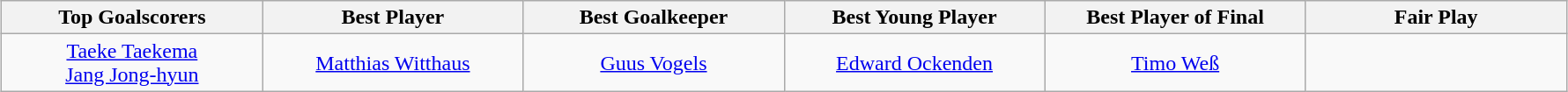<table class=wikitable style="text-align:center; margin:auto">
<tr>
<th style="width: 190px;">Top Goalscorers</th>
<th style="width: 190px;">Best Player</th>
<th style="width: 190px;">Best Goalkeeper</th>
<th style="width: 190px;">Best Young Player</th>
<th style="width: 190px;">Best Player of Final</th>
<th style="width: 190px;">Fair Play</th>
</tr>
<tr>
<td> <a href='#'>Taeke Taekema</a><br> <a href='#'>Jang Jong-hyun</a></td>
<td> <a href='#'>Matthias Witthaus</a></td>
<td> <a href='#'>Guus Vogels</a></td>
<td> <a href='#'>Edward Ockenden</a></td>
<td> <a href='#'>Timo Weß</a></td>
<td></td>
</tr>
</table>
